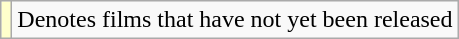<table class="wikitable">
<tr>
<td style="background:#FFFFCC;"></td>
<td>Denotes films that have not yet been released</td>
</tr>
</table>
